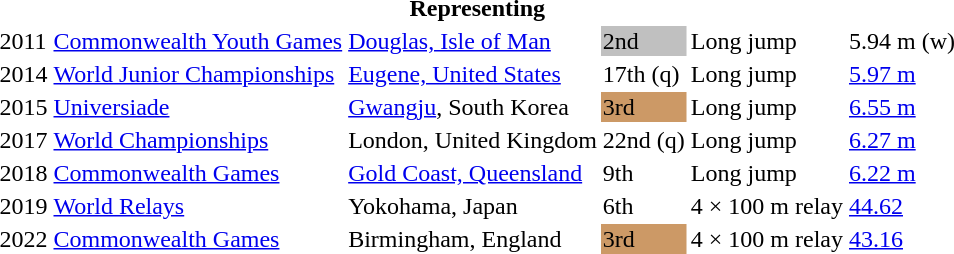<table>
<tr>
<th colspan="6">Representing </th>
</tr>
<tr>
<td>2011</td>
<td><a href='#'>Commonwealth Youth Games</a></td>
<td><a href='#'>Douglas, Isle of Man</a></td>
<td bgcolor=silver>2nd</td>
<td>Long jump</td>
<td>5.94 m (w)</td>
</tr>
<tr>
<td>2014</td>
<td><a href='#'>World Junior Championships</a></td>
<td><a href='#'>Eugene, United States</a></td>
<td>17th (q)</td>
<td>Long jump</td>
<td><a href='#'>5.97 m</a></td>
</tr>
<tr>
<td>2015</td>
<td><a href='#'>Universiade</a></td>
<td><a href='#'>Gwangju</a>, South Korea</td>
<td bgcolor=cc9966>3rd</td>
<td>Long jump</td>
<td><a href='#'>6.55 m</a></td>
</tr>
<tr>
<td>2017</td>
<td><a href='#'>World Championships</a></td>
<td>London, United Kingdom</td>
<td>22nd (q)</td>
<td>Long jump</td>
<td><a href='#'>6.27 m</a></td>
</tr>
<tr>
<td>2018</td>
<td><a href='#'>Commonwealth Games</a></td>
<td><a href='#'>Gold Coast, Queensland</a></td>
<td>9th</td>
<td>Long jump</td>
<td><a href='#'>6.22 m</a></td>
</tr>
<tr>
<td>2019</td>
<td><a href='#'>World Relays</a></td>
<td>Yokohama, Japan</td>
<td>6th</td>
<td>4 × 100 m relay</td>
<td><a href='#'>44.62</a></td>
</tr>
<tr>
<td>2022</td>
<td><a href='#'>Commonwealth Games</a></td>
<td>Birmingham, England</td>
<td bgcolor=cc9966>3rd</td>
<td>4 × 100 m relay</td>
<td><a href='#'>43.16</a></td>
</tr>
</table>
